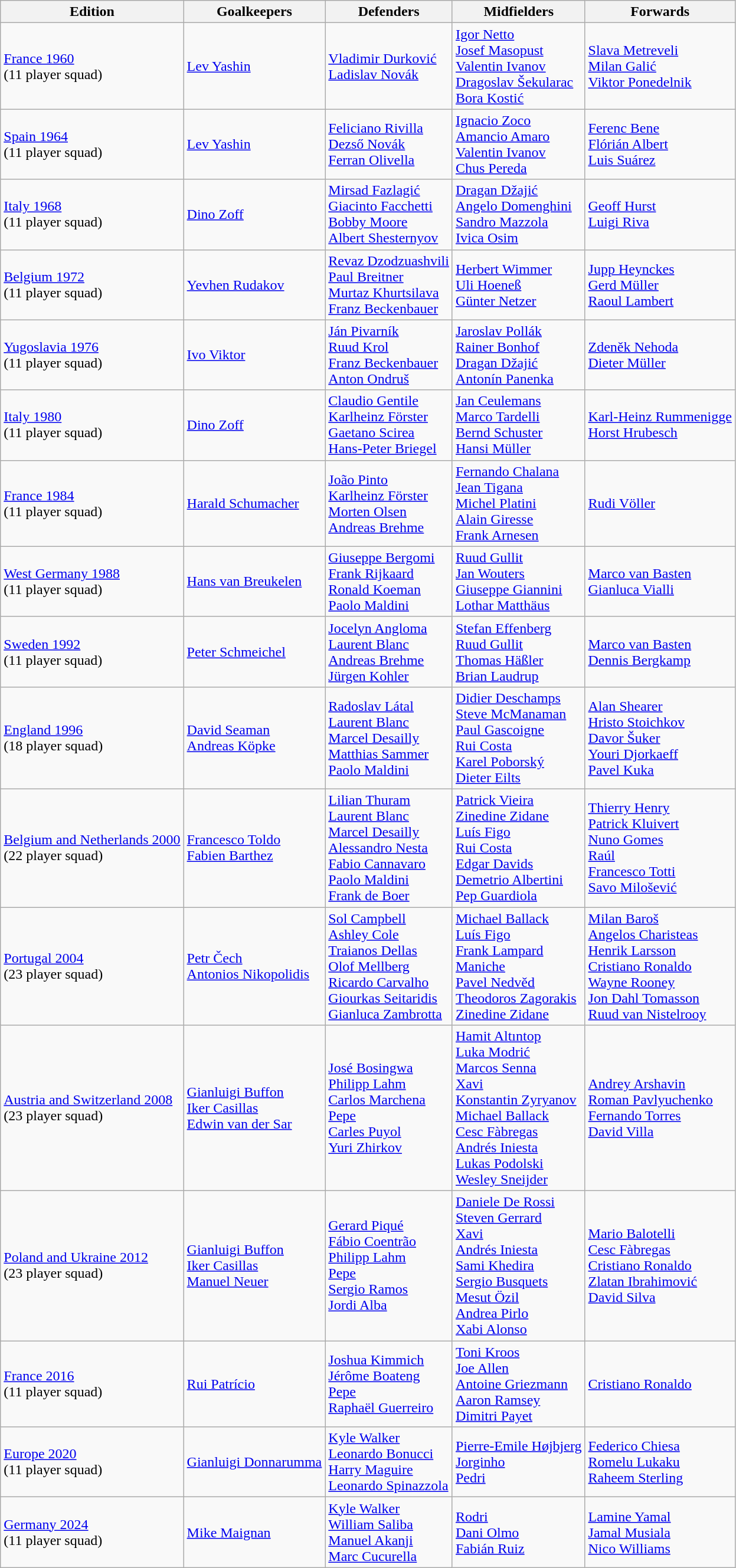<table class="wikitable">
<tr>
<th>Edition</th>
<th>Goalkeepers</th>
<th>Defenders</th>
<th>Midfielders</th>
<th>Forwards</th>
</tr>
<tr>
<td><a href='#'>France 1960</a><br>(11 player squad)</td>
<td> <a href='#'>Lev Yashin</a></td>
<td> <a href='#'>Vladimir Durković</a><br> <a href='#'>Ladislav Novák</a></td>
<td> <a href='#'>Igor Netto</a><br> <a href='#'>Josef Masopust</a><br> <a href='#'>Valentin Ivanov</a><br> <a href='#'>Dragoslav Šekularac</a><br> <a href='#'>Bora Kostić</a></td>
<td> <a href='#'>Slava Metreveli</a><br> <a href='#'>Milan Galić</a><br> <a href='#'>Viktor Ponedelnik</a></td>
</tr>
<tr>
<td><a href='#'>Spain 1964</a><br>(11 player squad)</td>
<td> <a href='#'>Lev Yashin</a></td>
<td> <a href='#'>Feliciano Rivilla</a><br> <a href='#'>Dezső Novák</a><br> <a href='#'>Ferran Olivella</a></td>
<td> <a href='#'>Ignacio Zoco</a><br> <a href='#'>Amancio Amaro</a><br> <a href='#'>Valentin Ivanov</a><br> <a href='#'>Chus Pereda</a></td>
<td> <a href='#'>Ferenc Bene</a><br> <a href='#'>Flórián Albert</a><br> <a href='#'>Luis Suárez</a></td>
</tr>
<tr>
<td><a href='#'>Italy 1968</a><br>(11 player squad)</td>
<td> <a href='#'>Dino Zoff</a></td>
<td> <a href='#'>Mirsad Fazlagić</a><br> <a href='#'>Giacinto Facchetti</a><br> <a href='#'>Bobby Moore</a><br> <a href='#'>Albert Shesternyov</a></td>
<td> <a href='#'>Dragan Džajić</a><br> <a href='#'>Angelo Domenghini</a><br> <a href='#'>Sandro Mazzola</a><br> <a href='#'>Ivica Osim</a></td>
<td> <a href='#'>Geoff Hurst</a><br> <a href='#'>Luigi Riva</a></td>
</tr>
<tr>
<td><a href='#'>Belgium 1972</a><br>(11 player squad)</td>
<td> <a href='#'>Yevhen Rudakov</a></td>
<td> <a href='#'>Revaz Dzodzuashvili</a><br> <a href='#'>Paul Breitner</a><br> <a href='#'>Murtaz Khurtsilava</a><br> <a href='#'>Franz Beckenbauer</a></td>
<td> <a href='#'>Herbert Wimmer</a><br> <a href='#'>Uli Hoeneß</a><br> <a href='#'>Günter Netzer</a></td>
<td> <a href='#'>Jupp Heynckes</a><br> <a href='#'>Gerd Müller</a><br> <a href='#'>Raoul Lambert</a></td>
</tr>
<tr>
<td><a href='#'>Yugoslavia 1976</a><br>(11 player squad)</td>
<td> <a href='#'>Ivo Viktor</a></td>
<td> <a href='#'>Ján Pivarník</a><br> <a href='#'>Ruud Krol</a><br> <a href='#'>Franz Beckenbauer</a><br> <a href='#'>Anton Ondruš</a></td>
<td> <a href='#'>Jaroslav Pollák</a><br> <a href='#'>Rainer Bonhof</a><br> <a href='#'>Dragan Džajić</a><br> <a href='#'>Antonín Panenka</a></td>
<td> <a href='#'>Zdeněk Nehoda</a><br> <a href='#'>Dieter Müller</a></td>
</tr>
<tr>
<td><a href='#'>Italy 1980</a><br>(11 player squad)</td>
<td> <a href='#'>Dino Zoff</a></td>
<td> <a href='#'>Claudio Gentile</a><br> <a href='#'>Karlheinz Förster</a><br> <a href='#'>Gaetano Scirea</a><br> <a href='#'>Hans-Peter Briegel</a></td>
<td> <a href='#'>Jan Ceulemans</a><br> <a href='#'>Marco Tardelli</a><br> <a href='#'>Bernd Schuster</a><br> <a href='#'>Hansi Müller</a></td>
<td> <a href='#'>Karl-Heinz Rummenigge</a><br> <a href='#'>Horst Hrubesch</a></td>
</tr>
<tr>
<td><a href='#'>France 1984</a><br>(11 player squad)</td>
<td> <a href='#'>Harald Schumacher</a></td>
<td> <a href='#'>João Pinto</a><br> <a href='#'>Karlheinz Förster</a><br> <a href='#'>Morten Olsen</a><br> <a href='#'>Andreas Brehme</a></td>
<td> <a href='#'>Fernando Chalana</a><br> <a href='#'>Jean Tigana</a><br> <a href='#'>Michel Platini</a><br> <a href='#'>Alain Giresse</a><br> <a href='#'>Frank Arnesen</a></td>
<td> <a href='#'>Rudi Völler</a></td>
</tr>
<tr>
<td><a href='#'>West Germany 1988</a><br>(11 player squad)</td>
<td> <a href='#'>Hans van Breukelen</a></td>
<td> <a href='#'>Giuseppe Bergomi</a><br> <a href='#'>Frank Rijkaard</a><br> <a href='#'>Ronald Koeman</a><br> <a href='#'>Paolo Maldini</a></td>
<td> <a href='#'>Ruud Gullit</a><br> <a href='#'>Jan Wouters</a><br> <a href='#'>Giuseppe Giannini</a><br> <a href='#'>Lothar Matthäus</a></td>
<td> <a href='#'>Marco van Basten</a><br> <a href='#'>Gianluca Vialli</a></td>
</tr>
<tr>
<td><a href='#'>Sweden 1992</a><br>(11 player squad)</td>
<td> <a href='#'>Peter Schmeichel</a></td>
<td> <a href='#'>Jocelyn Angloma</a><br> <a href='#'>Laurent Blanc</a><br> <a href='#'>Andreas Brehme</a><br> <a href='#'>Jürgen Kohler</a></td>
<td> <a href='#'>Stefan Effenberg</a><br> <a href='#'>Ruud Gullit</a><br> <a href='#'>Thomas Häßler</a><br> <a href='#'>Brian Laudrup</a></td>
<td> <a href='#'>Marco van Basten</a><br> <a href='#'>Dennis Bergkamp</a></td>
</tr>
<tr>
<td><a href='#'>England 1996</a><br>(18 player squad)</td>
<td> <a href='#'>David Seaman</a><br> <a href='#'>Andreas Köpke</a></td>
<td> <a href='#'>Radoslav Látal</a><br> <a href='#'>Laurent Blanc</a><br> <a href='#'>Marcel Desailly</a><br> <a href='#'>Matthias Sammer</a><br> <a href='#'>Paolo Maldini</a></td>
<td> <a href='#'>Didier Deschamps</a><br> <a href='#'>Steve McManaman</a><br> <a href='#'>Paul Gascoigne</a><br> <a href='#'>Rui Costa</a><br> <a href='#'>Karel Poborský</a><br> <a href='#'>Dieter Eilts</a></td>
<td> <a href='#'>Alan Shearer</a><br> <a href='#'>Hristo Stoichkov</a><br> <a href='#'>Davor Šuker</a><br> <a href='#'>Youri Djorkaeff</a><br> <a href='#'>Pavel Kuka</a></td>
</tr>
<tr>
<td><a href='#'>Belgium and Netherlands 2000</a><br>(22 player squad)</td>
<td> <a href='#'>Francesco Toldo</a><br> <a href='#'>Fabien Barthez</a></td>
<td> <a href='#'>Lilian Thuram</a><br> <a href='#'>Laurent Blanc</a><br> <a href='#'>Marcel Desailly</a><br> <a href='#'>Alessandro Nesta</a><br> <a href='#'>Fabio Cannavaro</a><br> <a href='#'>Paolo Maldini</a><br> <a href='#'>Frank de Boer</a></td>
<td> <a href='#'>Patrick Vieira</a><br> <a href='#'>Zinedine Zidane</a><br> <a href='#'>Luís Figo</a><br> <a href='#'>Rui Costa</a><br> <a href='#'>Edgar Davids</a><br> <a href='#'>Demetrio Albertini</a><br> <a href='#'>Pep Guardiola</a></td>
<td> <a href='#'>Thierry Henry</a><br> <a href='#'>Patrick Kluivert</a><br> <a href='#'>Nuno Gomes</a><br> <a href='#'>Raúl</a><br> <a href='#'>Francesco Totti</a><br> <a href='#'>Savo Milošević</a></td>
</tr>
<tr>
<td><a href='#'>Portugal 2004</a><br>(23 player squad)</td>
<td> <a href='#'>Petr Čech</a><br> <a href='#'>Antonios Nikopolidis</a></td>
<td> <a href='#'>Sol Campbell</a><br> <a href='#'>Ashley Cole</a><br> <a href='#'>Traianos Dellas</a><br> <a href='#'>Olof Mellberg</a><br> <a href='#'>Ricardo Carvalho</a><br> <a href='#'>Giourkas Seitaridis</a><br> <a href='#'>Gianluca Zambrotta</a></td>
<td> <a href='#'>Michael Ballack</a><br> <a href='#'>Luís Figo</a><br> <a href='#'>Frank Lampard</a><br> <a href='#'>Maniche</a><br> <a href='#'>Pavel Nedvěd</a><br> <a href='#'>Theodoros Zagorakis</a><br> <a href='#'>Zinedine Zidane</a></td>
<td> <a href='#'>Milan Baroš</a><br> <a href='#'>Angelos Charisteas</a><br> <a href='#'>Henrik Larsson</a><br> <a href='#'>Cristiano Ronaldo</a><br> <a href='#'>Wayne Rooney</a><br> <a href='#'>Jon Dahl Tomasson</a><br> <a href='#'>Ruud van Nistelrooy</a></td>
</tr>
<tr>
<td><a href='#'>Austria and Switzerland 2008</a><br>(23 player squad)</td>
<td> <a href='#'>Gianluigi Buffon</a><br> <a href='#'>Iker Casillas</a><br> <a href='#'>Edwin van der Sar</a></td>
<td> <a href='#'>José Bosingwa</a><br> <a href='#'>Philipp Lahm</a><br> <a href='#'>Carlos Marchena</a><br> <a href='#'>Pepe</a><br> <a href='#'>Carles Puyol</a><br> <a href='#'>Yuri Zhirkov</a></td>
<td> <a href='#'>Hamit Altıntop</a><br> <a href='#'>Luka Modrić</a><br> <a href='#'>Marcos Senna</a><br> <a href='#'>Xavi</a><br> <a href='#'>Konstantin Zyryanov</a><br> <a href='#'>Michael Ballack</a><br> <a href='#'>Cesc Fàbregas</a><br> <a href='#'>Andrés Iniesta</a><br> <a href='#'>Lukas Podolski</a><br> <a href='#'>Wesley Sneijder</a></td>
<td> <a href='#'>Andrey Arshavin</a><br> <a href='#'>Roman Pavlyuchenko</a><br> <a href='#'>Fernando Torres</a><br> <a href='#'>David Villa</a></td>
</tr>
<tr>
<td><a href='#'>Poland and Ukraine 2012</a><br>(23 player squad)</td>
<td> <a href='#'>Gianluigi Buffon</a><br> <a href='#'>Iker Casillas</a><br> <a href='#'>Manuel Neuer</a></td>
<td> <a href='#'>Gerard Piqué</a><br> <a href='#'>Fábio Coentrão</a><br> <a href='#'>Philipp Lahm</a><br> <a href='#'>Pepe</a><br> <a href='#'>Sergio Ramos</a><br> <a href='#'>Jordi Alba</a></td>
<td> <a href='#'>Daniele De Rossi</a><br> <a href='#'>Steven Gerrard</a><br> <a href='#'>Xavi</a><br> <a href='#'>Andrés Iniesta</a><br> <a href='#'>Sami Khedira</a><br> <a href='#'>Sergio Busquets</a><br> <a href='#'>Mesut Özil</a><br> <a href='#'>Andrea Pirlo</a><br> <a href='#'>Xabi Alonso</a></td>
<td> <a href='#'>Mario Balotelli</a><br> <a href='#'>Cesc Fàbregas</a><br> <a href='#'>Cristiano Ronaldo</a><br> <a href='#'>Zlatan Ibrahimović</a><br> <a href='#'>David Silva</a></td>
</tr>
<tr>
<td><a href='#'>France 2016</a><br>(11 player squad)</td>
<td> <a href='#'>Rui Patrício</a></td>
<td> <a href='#'>Joshua Kimmich</a><br> <a href='#'>Jérôme Boateng</a><br> <a href='#'>Pepe</a><br> <a href='#'>Raphaël Guerreiro</a></td>
<td> <a href='#'>Toni Kroos</a><br> <a href='#'>Joe Allen</a><br> <a href='#'>Antoine Griezmann</a><br> <a href='#'>Aaron Ramsey</a><br> <a href='#'>Dimitri Payet</a></td>
<td> <a href='#'>Cristiano Ronaldo</a></td>
</tr>
<tr>
<td><a href='#'>Europe 2020</a><br>(11 player squad)</td>
<td> <a href='#'>Gianluigi Donnarumma</a></td>
<td> <a href='#'>Kyle Walker</a><br> <a href='#'>Leonardo Bonucci</a><br> <a href='#'>Harry Maguire</a><br> <a href='#'>Leonardo Spinazzola</a></td>
<td> <a href='#'>Pierre-Emile Højbjerg</a><br> <a href='#'>Jorginho</a><br> <a href='#'>Pedri</a></td>
<td> <a href='#'>Federico Chiesa</a><br> <a href='#'>Romelu Lukaku</a><br> <a href='#'>Raheem Sterling</a></td>
</tr>
<tr>
<td><a href='#'>Germany 2024</a><br>(11 player squad)</td>
<td> <a href='#'>Mike Maignan</a></td>
<td> <a href='#'>Kyle Walker</a><br> <a href='#'>William Saliba</a><br> <a href='#'>Manuel Akanji</a><br> <a href='#'>Marc Cucurella</a></td>
<td> <a href='#'>Rodri</a><br> <a href='#'>Dani Olmo</a><br> <a href='#'>Fabián Ruiz</a></td>
<td> <a href='#'>Lamine Yamal</a><br> <a href='#'>Jamal Musiala</a><br> <a href='#'>Nico Williams</a></td>
</tr>
</table>
